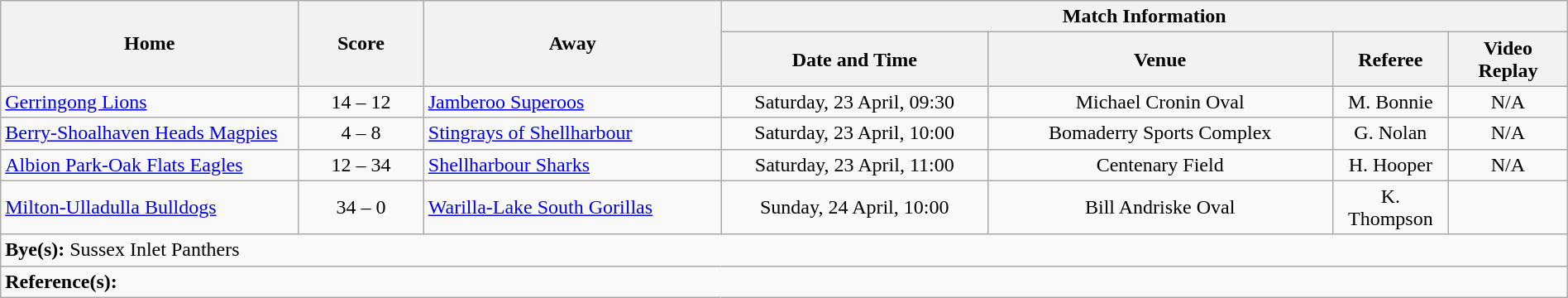<table class="wikitable" width="100% text-align:center;">
<tr>
<th rowspan="2" width="19%">Home</th>
<th rowspan="2" width="8%">Score</th>
<th rowspan="2" width="19%">Away</th>
<th colspan="4">Match Information</th>
</tr>
<tr bgcolor="#CCCCCC">
<th width="17%">Date and Time</th>
<th width="22%">Venue</th>
<th>Referee</th>
<th>Video Replay</th>
</tr>
<tr>
<td> <a href='#'>Gerringong Lions</a></td>
<td style="text-align:center;">14 – 12</td>
<td> <a href='#'>Jamberoo Superoos</a></td>
<td style="text-align:center;">Saturday, 23 April, 09:30</td>
<td style="text-align:center;">Michael Cronin Oval</td>
<td style="text-align:center;">M. Bonnie</td>
<td style="text-align:center;">N/A</td>
</tr>
<tr>
<td> <a href='#'>Berry-Shoalhaven Heads Magpies</a></td>
<td style="text-align:center;">4 – 8</td>
<td> <a href='#'>Stingrays of Shellharbour</a></td>
<td style="text-align:center;">Saturday, 23 April, 10:00</td>
<td style="text-align:center;">Bomaderry Sports Complex</td>
<td style="text-align:center;">G. Nolan</td>
<td style="text-align:center;">N/A</td>
</tr>
<tr>
<td> <a href='#'>Albion Park-Oak Flats Eagles</a></td>
<td style="text-align:center;">12 – 34</td>
<td> <a href='#'>Shellharbour Sharks</a></td>
<td style="text-align:center;">Saturday, 23 April, 11:00</td>
<td style="text-align:center;">Centenary Field</td>
<td style="text-align:center;">H. Hooper</td>
<td style="text-align:center;">N/A</td>
</tr>
<tr>
<td> <a href='#'>Milton-Ulladulla Bulldogs</a></td>
<td style="text-align:center;">34 – 0</td>
<td> <a href='#'>Warilla-Lake South Gorillas</a></td>
<td style="text-align:center;">Sunday, 24 April, 10:00</td>
<td style="text-align:center;">Bill Andriske Oval</td>
<td style="text-align:center;">K. Thompson</td>
<td style="text-align:center;"></td>
</tr>
<tr>
<td colspan="7"><strong>Bye(s):</strong>  Sussex Inlet Panthers</td>
</tr>
<tr>
<td colspan="7"><strong>Reference(s):</strong></td>
</tr>
</table>
